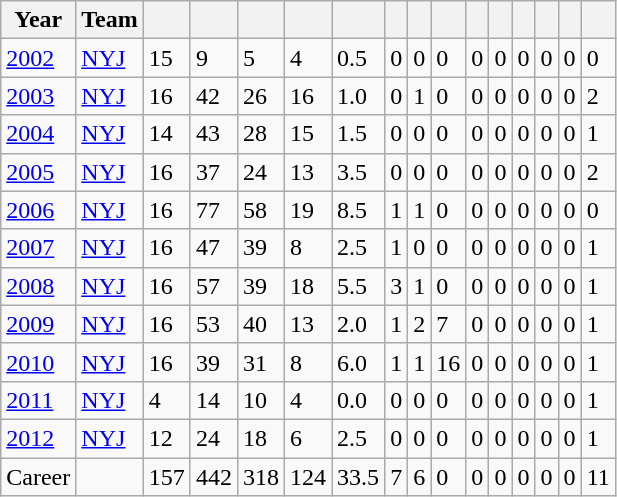<table class="wikitable sortable">
<tr>
<th>Year</th>
<th>Team</th>
<th></th>
<th></th>
<th></th>
<th></th>
<th></th>
<th></th>
<th></th>
<th></th>
<th></th>
<th></th>
<th></th>
<th></th>
<th></th>
<th></th>
</tr>
<tr>
<td><a href='#'>2002</a></td>
<td><a href='#'>NYJ</a></td>
<td>15</td>
<td>9</td>
<td>5</td>
<td>4</td>
<td>0.5</td>
<td>0</td>
<td>0</td>
<td>0</td>
<td>0</td>
<td>0</td>
<td>0</td>
<td>0</td>
<td>0</td>
<td>0</td>
</tr>
<tr>
<td><a href='#'>2003</a></td>
<td><a href='#'>NYJ</a></td>
<td>16</td>
<td>42</td>
<td>26</td>
<td>16</td>
<td>1.0</td>
<td>0</td>
<td>1</td>
<td>0</td>
<td>0</td>
<td>0</td>
<td>0</td>
<td>0</td>
<td>0</td>
<td>2</td>
</tr>
<tr>
<td><a href='#'>2004</a></td>
<td><a href='#'>NYJ</a></td>
<td>14</td>
<td>43</td>
<td>28</td>
<td>15</td>
<td>1.5</td>
<td>0</td>
<td>0</td>
<td>0</td>
<td>0</td>
<td>0</td>
<td>0</td>
<td>0</td>
<td>0</td>
<td>1</td>
</tr>
<tr>
<td><a href='#'>2005</a></td>
<td><a href='#'>NYJ</a></td>
<td>16</td>
<td>37</td>
<td>24</td>
<td>13</td>
<td>3.5</td>
<td>0</td>
<td>0</td>
<td>0</td>
<td>0</td>
<td>0</td>
<td>0</td>
<td>0</td>
<td>0</td>
<td>2</td>
</tr>
<tr>
<td><a href='#'>2006</a></td>
<td><a href='#'>NYJ</a></td>
<td>16</td>
<td>77</td>
<td>58</td>
<td>19</td>
<td>8.5</td>
<td>1</td>
<td>1</td>
<td>0</td>
<td>0</td>
<td>0</td>
<td>0</td>
<td>0</td>
<td>0</td>
<td>0</td>
</tr>
<tr>
<td><a href='#'>2007</a></td>
<td><a href='#'>NYJ</a></td>
<td>16</td>
<td>47</td>
<td>39</td>
<td>8</td>
<td>2.5</td>
<td>1</td>
<td>0</td>
<td>0</td>
<td>0</td>
<td>0</td>
<td>0</td>
<td>0</td>
<td>0</td>
<td>1</td>
</tr>
<tr>
<td><a href='#'>2008</a></td>
<td><a href='#'>NYJ</a></td>
<td>16</td>
<td>57</td>
<td>39</td>
<td>18</td>
<td>5.5</td>
<td>3</td>
<td>1</td>
<td>0</td>
<td>0</td>
<td>0</td>
<td>0</td>
<td>0</td>
<td>0</td>
<td>1</td>
</tr>
<tr>
<td><a href='#'>2009</a></td>
<td><a href='#'>NYJ</a></td>
<td>16</td>
<td>53</td>
<td>40</td>
<td>13</td>
<td>2.0</td>
<td>1</td>
<td>2</td>
<td>7</td>
<td>0</td>
<td>0</td>
<td>0</td>
<td>0</td>
<td>0</td>
<td>1</td>
</tr>
<tr>
<td><a href='#'>2010</a></td>
<td><a href='#'>NYJ</a></td>
<td>16</td>
<td>39</td>
<td>31</td>
<td>8</td>
<td>6.0</td>
<td>1</td>
<td>1</td>
<td>16</td>
<td>0</td>
<td>0</td>
<td>0</td>
<td>0</td>
<td>0</td>
<td>1</td>
</tr>
<tr>
<td><a href='#'>2011</a></td>
<td><a href='#'>NYJ</a></td>
<td>4</td>
<td>14</td>
<td>10</td>
<td>4</td>
<td>0.0</td>
<td>0</td>
<td>0</td>
<td>0</td>
<td>0</td>
<td>0</td>
<td>0</td>
<td>0</td>
<td>0</td>
<td>1</td>
</tr>
<tr>
<td><a href='#'>2012</a></td>
<td><a href='#'>NYJ</a></td>
<td>12</td>
<td>24</td>
<td>18</td>
<td>6</td>
<td>2.5</td>
<td>0</td>
<td>0</td>
<td>0</td>
<td>0</td>
<td>0</td>
<td>0</td>
<td>0</td>
<td>0</td>
<td>1</td>
</tr>
<tr>
<td>Career</td>
<td></td>
<td>157</td>
<td>442</td>
<td>318</td>
<td>124</td>
<td>33.5</td>
<td>7</td>
<td>6</td>
<td>0</td>
<td>0</td>
<td>0</td>
<td>0</td>
<td>0</td>
<td>0</td>
<td>11</td>
</tr>
</table>
